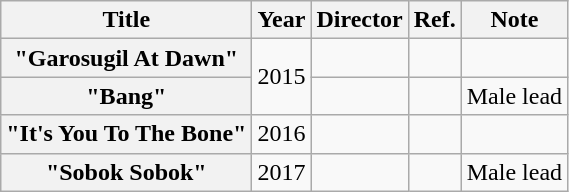<table class="wikitable plainrowheaders" style="text-align:center;">
<tr>
<th>Title</th>
<th>Year</th>
<th>Director</th>
<th>Ref.</th>
<th>Note</th>
</tr>
<tr>
<th scope=row>"Garosugil At Dawn" </th>
<td rowspan="2">2015</td>
<td></td>
<td></td>
<td></td>
</tr>
<tr>
<th scope=row>"Bang" </th>
<td></td>
<td></td>
<td>Male lead</td>
</tr>
<tr>
<th scope=row>"It's You To The Bone" </th>
<td>2016</td>
<td></td>
<td></td>
<td></td>
</tr>
<tr>
<th scope=row>"Sobok Sobok" </th>
<td>2017</td>
<td></td>
<td></td>
<td>Male lead</td>
</tr>
</table>
